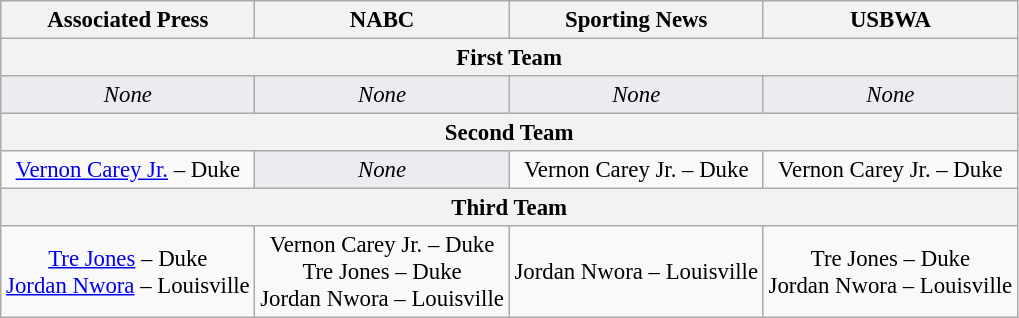<table class="wikitable" style="font-size: 95%; text-align:center;">
<tr>
<th>Associated Press</th>
<th>NABC</th>
<th>Sporting News</th>
<th>USBWA</th>
</tr>
<tr>
<th colspan=4>First Team</th>
</tr>
<tr>
<td style="background:#EAECF0;"><em>None</em></td>
<td style="background:#EAECF0;"><em>None</em></td>
<td style="background:#EAECF0;"><em>None</em></td>
<td style="background:#EAECF0;"><em>None</em></td>
</tr>
<tr>
<th colspan=4>Second Team</th>
</tr>
<tr>
<td><a href='#'>Vernon Carey Jr.</a> – Duke</td>
<td style="background:#EAECF0;"><em>None</em></td>
<td>Vernon Carey Jr. – Duke</td>
<td>Vernon Carey Jr. – Duke</td>
</tr>
<tr>
<th colspan=4>Third Team</th>
</tr>
<tr>
<td><a href='#'>Tre Jones</a> – Duke<br><a href='#'>Jordan Nwora</a> – Louisville</td>
<td>Vernon Carey Jr. – Duke<br>Tre Jones – Duke<br>Jordan Nwora – Louisville</td>
<td>Jordan Nwora – Louisville</td>
<td>Tre Jones – Duke<br>Jordan Nwora – Louisville</td>
</tr>
</table>
